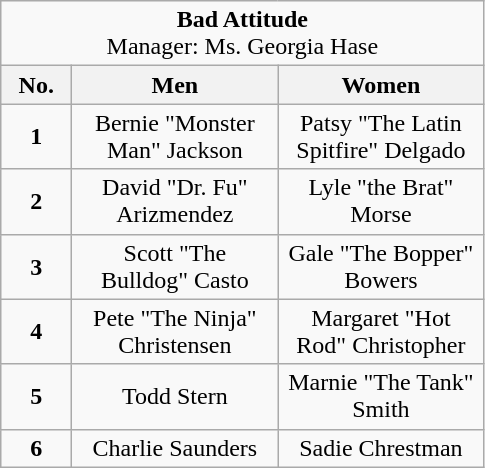<table class="wikitable" style="text-align:center">
<tr>
<td colspan="3"><strong>Bad Attitude</strong><br>Manager: Ms. Georgia Hase</td>
</tr>
<tr>
<th style="width:40px;">No.</th>
<th style="width:130px;">Men</th>
<th style="width:130px;">Women</th>
</tr>
<tr>
<td><strong>1</strong></td>
<td>Bernie "Monster Man" Jackson</td>
<td>Patsy "The Latin Spitfire" Delgado</td>
</tr>
<tr>
<td><strong>2</strong></td>
<td>David "Dr. Fu" Arizmendez</td>
<td>Lyle "the Brat" Morse</td>
</tr>
<tr>
<td><strong>3</strong></td>
<td>Scott "The Bulldog" Casto</td>
<td>Gale "The Bopper" Bowers</td>
</tr>
<tr>
<td><strong>4</strong></td>
<td>Pete "The Ninja" Christensen</td>
<td>Margaret "Hot Rod" Christopher</td>
</tr>
<tr>
<td><strong>5</strong></td>
<td>Todd Stern</td>
<td>Marnie "The Tank" Smith</td>
</tr>
<tr>
<td><strong>6</strong></td>
<td>Charlie Saunders</td>
<td>Sadie Chrestman</td>
</tr>
</table>
